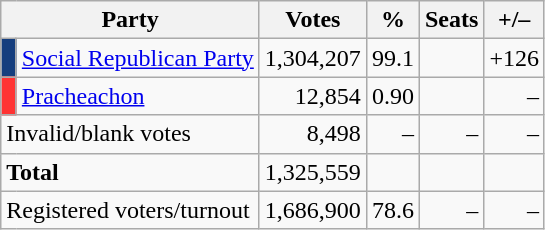<table class=wikitable style=text-align:right>
<tr>
<th colspan=2>Party</th>
<th>Votes</th>
<th>%</th>
<th>Seats</th>
<th>+/–</th>
</tr>
<tr>
<td style="background:#153E7E; width:3px;"></td>
<td align=left><a href='#'>Social Republican Party</a></td>
<td>1,304,207</td>
<td>99.1</td>
<td></td>
<td>+126</td>
</tr>
<tr>
<td style="background:#f33; width:3px;"></td>
<td align=left><a href='#'>Pracheachon</a></td>
<td>12,854</td>
<td>0.90</td>
<td></td>
<td>–</td>
</tr>
<tr>
<td style="text-align:left;" colspan="2">Invalid/blank votes</td>
<td>8,498</td>
<td>–</td>
<td>–</td>
<td>–</td>
</tr>
<tr>
<td style="text-align:left;" colspan="2"><strong>Total</strong></td>
<td>1,325,559</td>
<td></td>
<td></td>
<td></td>
</tr>
<tr>
<td style="text-align:left;" colspan="2">Registered voters/turnout</td>
<td>1,686,900</td>
<td>78.6</td>
<td>–</td>
<td>–</td>
</tr>
</table>
